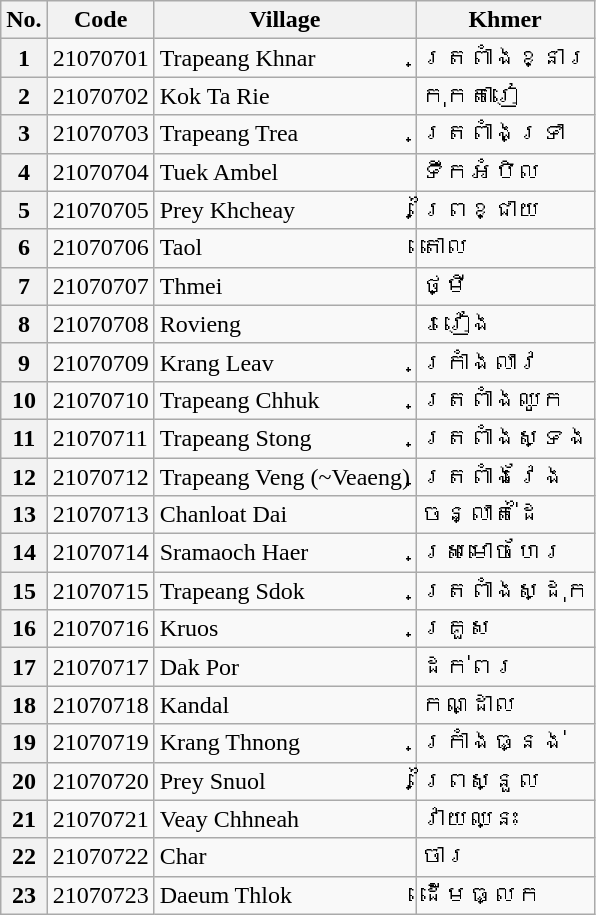<table class="wikitable sortable mw-collapsible">
<tr>
<th>No.</th>
<th>Code</th>
<th>Village</th>
<th>Khmer</th>
</tr>
<tr>
<th>1</th>
<td>21070701</td>
<td>Trapeang Khnar</td>
<td>ត្រពាំងខ្នារ</td>
</tr>
<tr>
<th>2</th>
<td>21070702</td>
<td>Kok Ta Rie</td>
<td>កុកតារៀ</td>
</tr>
<tr>
<th>3</th>
<td>21070703</td>
<td>Trapeang Trea</td>
<td>ត្រពាំងទ្រា</td>
</tr>
<tr>
<th>4</th>
<td>21070704</td>
<td>Tuek Ambel</td>
<td>ទឹកអំបិល</td>
</tr>
<tr>
<th>5</th>
<td>21070705</td>
<td>Prey Khcheay</td>
<td>ព្រៃខ្ជាយ</td>
</tr>
<tr>
<th>6</th>
<td>21070706</td>
<td>Taol</td>
<td>តោល</td>
</tr>
<tr>
<th>7</th>
<td>21070707</td>
<td>Thmei</td>
<td>ថ្មី</td>
</tr>
<tr>
<th>8</th>
<td>21070708</td>
<td>Rovieng</td>
<td>រវៀង</td>
</tr>
<tr>
<th>9</th>
<td>21070709</td>
<td>Krang Leav</td>
<td>ក្រាំងលាវ</td>
</tr>
<tr>
<th>10</th>
<td>21070710</td>
<td>Trapeang Chhuk</td>
<td>ត្រពាំងឈូក</td>
</tr>
<tr>
<th>11</th>
<td>21070711</td>
<td>Trapeang Stong</td>
<td>ត្រពាំងស្ទង</td>
</tr>
<tr>
<th>12</th>
<td>21070712</td>
<td>Trapeang Veng (~Veaeng)</td>
<td>ត្រពាំងវែង</td>
</tr>
<tr>
<th>13</th>
<td>21070713</td>
<td>Chanloat Dai</td>
<td>ចន្លាត់ដៃ</td>
</tr>
<tr>
<th>14</th>
<td>21070714</td>
<td>Sramaoch Haer</td>
<td>ស្រមោចហែរ</td>
</tr>
<tr>
<th>15</th>
<td>21070715</td>
<td>Trapeang Sdok</td>
<td>ត្រពាំងស្ដុក</td>
</tr>
<tr>
<th>16</th>
<td>21070716</td>
<td>Kruos</td>
<td>គ្រួស</td>
</tr>
<tr>
<th>17</th>
<td>21070717</td>
<td>Dak Por</td>
<td>ដក់ពរ</td>
</tr>
<tr>
<th>18</th>
<td>21070718</td>
<td>Kandal</td>
<td>កណ្ដាល</td>
</tr>
<tr>
<th>19</th>
<td>21070719</td>
<td>Krang Thnong</td>
<td>ក្រាំងធ្នង់</td>
</tr>
<tr>
<th>20</th>
<td>21070720</td>
<td>Prey Snuol</td>
<td>ព្រៃស្នួល</td>
</tr>
<tr>
<th>21</th>
<td>21070721</td>
<td>Veay Chhneah</td>
<td>វាយឈ្នះ</td>
</tr>
<tr>
<th>22</th>
<td>21070722</td>
<td>Char</td>
<td>ចារ</td>
</tr>
<tr>
<th>23</th>
<td>21070723</td>
<td>Daeum Thlok</td>
<td>ដើមធ្លក</td>
</tr>
</table>
